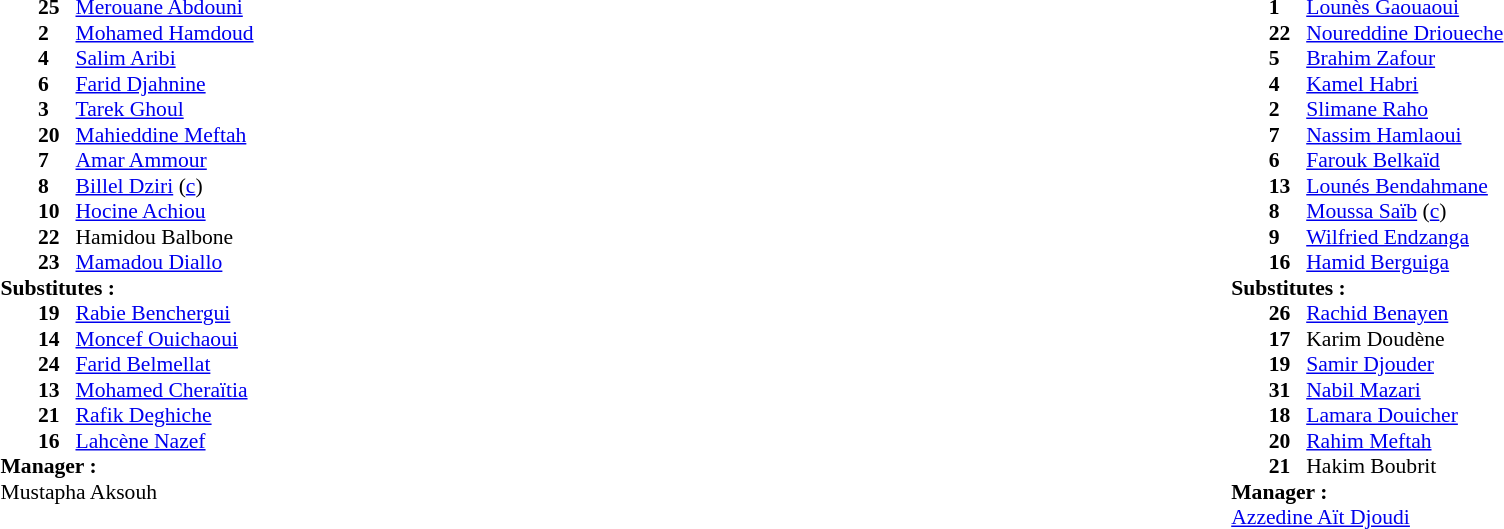<table width="100%">
<tr>
<td valign="top" width="50%"><br><table style="font-size: 90%" cellspacing="0" cellpadding="0">
<tr>
<td colspan="4"></td>
</tr>
<tr>
<th width="25"></th>
<th width="25"></th>
<th width="200"></th>
<th></th>
</tr>
<tr>
<td></td>
<td><strong>25</strong></td>
<td> <a href='#'>Merouane Abdouni</a></td>
</tr>
<tr>
<td></td>
<td><strong>2</strong></td>
<td> <a href='#'>Mohamed Hamdoud</a></td>
<td></td>
</tr>
<tr>
<td></td>
<td><strong>4</strong></td>
<td> <a href='#'>Salim Aribi</a></td>
<td></td>
</tr>
<tr>
<td></td>
<td><strong>6</strong></td>
<td> <a href='#'>Farid Djahnine</a></td>
</tr>
<tr>
<td></td>
<td><strong>3</strong></td>
<td> <a href='#'>Tarek Ghoul</a></td>
</tr>
<tr>
<td></td>
<td><strong>20</strong></td>
<td> <a href='#'>Mahieddine Meftah</a></td>
<td></td>
</tr>
<tr>
<td></td>
<td><strong>7</strong></td>
<td> <a href='#'>Amar Ammour</a></td>
<td></td>
<td></td>
</tr>
<tr>
<td></td>
<td><strong>8</strong></td>
<td> <a href='#'>Billel Dziri</a> (<a href='#'>c</a>)</td>
<td></td>
</tr>
<tr>
<td></td>
<td><strong>10</strong></td>
<td> <a href='#'>Hocine Achiou</a></td>
</tr>
<tr>
<td></td>
<td><strong>22</strong></td>
<td> Hamidou Balbone</td>
<td></td>
<td></td>
</tr>
<tr>
<td></td>
<td><strong>23</strong></td>
<td> <a href='#'>Mamadou Diallo</a></td>
</tr>
<tr>
<td colspan=3><strong>Substitutes :</strong></td>
</tr>
<tr>
<td></td>
<td><strong>19</strong></td>
<td> <a href='#'>Rabie Benchergui</a></td>
<td></td>
<td></td>
</tr>
<tr>
<td></td>
<td><strong>14</strong></td>
<td> <a href='#'>Moncef Ouichaoui</a></td>
<td></td>
<td></td>
</tr>
<tr>
<td></td>
<td><strong>24</strong></td>
<td> <a href='#'>Farid Belmellat</a></td>
</tr>
<tr>
<td></td>
<td><strong>13</strong></td>
<td> <a href='#'>Mohamed Cheraïtia</a></td>
</tr>
<tr>
<td></td>
<td><strong>21</strong></td>
<td> <a href='#'>Rafik Deghiche</a></td>
</tr>
<tr>
<td></td>
<td><strong>16</strong></td>
<td> <a href='#'>Lahcène Nazef</a></td>
</tr>
<tr>
<td colspan=3><strong>Manager :</strong></td>
</tr>
<tr>
<td colspan=3> Mustapha Aksouh</td>
</tr>
</table>
</td>
<td valign="top"></td>
<td valign="top" width="50%"><br><table style="font-size: 90%" cellspacing="0" cellpadding="0" align="center">
<tr>
<td colspan="4"></td>
</tr>
<tr>
<th width="25"></th>
<th width="25"></th>
<th width="200"></th>
<th></th>
</tr>
<tr>
<td></td>
<td><strong>1</strong></td>
<td> <a href='#'>Lounès Gaouaoui</a></td>
</tr>
<tr>
<td></td>
<td><strong>22</strong></td>
<td> <a href='#'>Noureddine Drioueche</a></td>
</tr>
<tr>
<td></td>
<td><strong>5</strong></td>
<td> <a href='#'>Brahim Zafour</a></td>
<td></td>
</tr>
<tr>
<td></td>
<td><strong>4</strong></td>
<td> <a href='#'>Kamel Habri</a></td>
<td></td>
</tr>
<tr>
<td></td>
<td><strong>2</strong></td>
<td> <a href='#'>Slimane Raho</a></td>
<td></td>
<td></td>
</tr>
<tr>
<td></td>
<td><strong>7</strong></td>
<td> <a href='#'>Nassim Hamlaoui</a></td>
</tr>
<tr>
<td></td>
<td><strong>6</strong></td>
<td> <a href='#'>Farouk Belkaïd</a></td>
<td></td>
</tr>
<tr>
<td></td>
<td><strong>13</strong></td>
<td> <a href='#'>Lounés Bendahmane</a></td>
</tr>
<tr>
<td></td>
<td><strong>8</strong></td>
<td> <a href='#'>Moussa Saïb</a> (<a href='#'>c</a>)</td>
<td></td>
<td></td>
</tr>
<tr>
<td></td>
<td><strong>9</strong></td>
<td> <a href='#'>Wilfried Endzanga</a></td>
<td></td>
<td></td>
</tr>
<tr>
<td></td>
<td><strong>16</strong></td>
<td> <a href='#'>Hamid Berguiga</a></td>
</tr>
<tr>
<td colspan=3><strong>Substitutes : </strong></td>
</tr>
<tr>
<td></td>
<td><strong>26</strong></td>
<td> <a href='#'>Rachid Benayen</a></td>
<td></td>
<td></td>
</tr>
<tr>
<td></td>
<td><strong>17</strong></td>
<td> Karim Doudène</td>
<td></td>
<td></td>
</tr>
<tr>
<td></td>
<td><strong>19</strong></td>
<td> <a href='#'>Samir Djouder</a></td>
<td></td>
<td></td>
</tr>
<tr>
<td></td>
<td><strong>31</strong></td>
<td> <a href='#'>Nabil Mazari</a></td>
</tr>
<tr>
<td></td>
<td><strong>18</strong></td>
<td> <a href='#'>Lamara Douicher</a></td>
</tr>
<tr>
<td></td>
<td><strong>20</strong></td>
<td> <a href='#'>Rahim Meftah</a></td>
</tr>
<tr>
<td></td>
<td><strong>21</strong></td>
<td> Hakim Boubrit</td>
</tr>
<tr>
<td colspan=3><strong>Manager :</strong></td>
</tr>
<tr>
<td colspan=4> <a href='#'>Azzedine Aït Djoudi</a></td>
</tr>
</table>
</td>
</tr>
</table>
